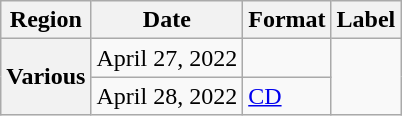<table class="wikitable plainrowheaders">
<tr>
<th>Region</th>
<th>Date</th>
<th>Format</th>
<th>Label</th>
</tr>
<tr>
<th rowspan="2" scope="row">Various</th>
<td>April 27, 2022</td>
<td></td>
<td rowspan="2"></td>
</tr>
<tr>
<td>April 28, 2022</td>
<td><a href='#'>CD</a></td>
</tr>
</table>
